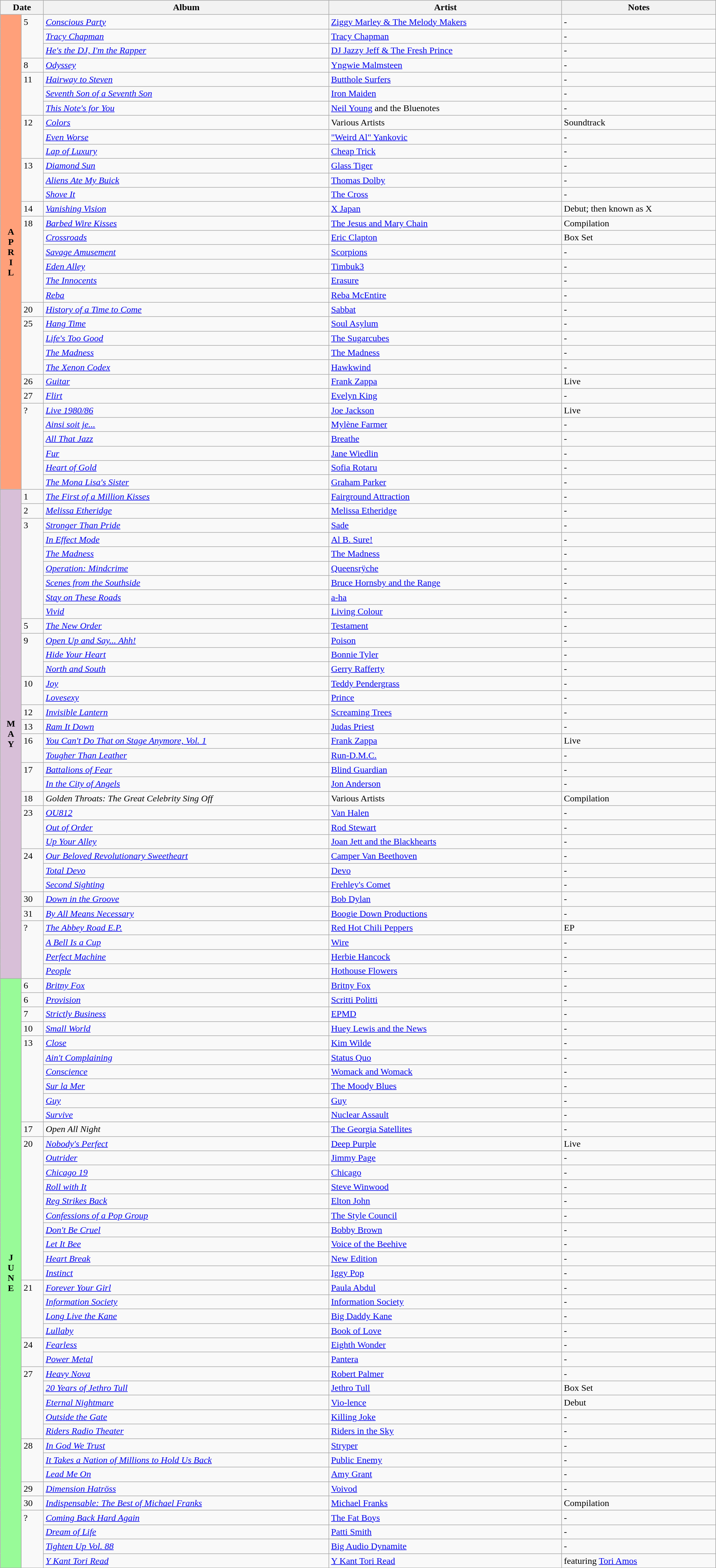<table class="wikitable" width="100%">
<tr>
<th colspan="2">Date</th>
<th>Album</th>
<th>Artist</th>
<th>Notes</th>
</tr>
<tr>
<td rowspan="33" valign="center" align="center" style="background:#FFA07A; textcolor:#000;"><strong>A<br>P<br>R<br>I<br>L</strong></td>
<td rowspan="3" style="vertical-align:top;">5</td>
<td><em><a href='#'>Conscious Party</a></em></td>
<td><a href='#'>Ziggy Marley & The Melody Makers</a></td>
<td>-</td>
</tr>
<tr>
<td><em><a href='#'>Tracy Chapman</a></em></td>
<td><a href='#'>Tracy Chapman</a></td>
<td>-</td>
</tr>
<tr>
<td><em><a href='#'>He's the DJ, I'm the Rapper</a></em></td>
<td><a href='#'>DJ Jazzy Jeff & The Fresh Prince</a></td>
<td>-</td>
</tr>
<tr>
<td style="vertical-align:top;">8</td>
<td><em><a href='#'>Odyssey</a></em></td>
<td><a href='#'>Yngwie Malmsteen</a></td>
<td>-</td>
</tr>
<tr>
<td rowspan="3" style="vertical-align:top;">11</td>
<td><em><a href='#'>Hairway to Steven</a></em></td>
<td><a href='#'>Butthole Surfers</a></td>
<td>-</td>
</tr>
<tr>
<td><em><a href='#'>Seventh Son of a Seventh Son</a></em></td>
<td><a href='#'>Iron Maiden</a></td>
<td>-</td>
</tr>
<tr>
<td><em><a href='#'>This Note's for You</a></em></td>
<td><a href='#'>Neil Young</a> and the Bluenotes</td>
<td>-</td>
</tr>
<tr>
<td rowspan="3" style="vertical-align:top;">12</td>
<td><em><a href='#'>Colors</a></em></td>
<td>Various Artists</td>
<td>Soundtrack</td>
</tr>
<tr>
<td><em><a href='#'>Even Worse</a></em></td>
<td><a href='#'>"Weird Al" Yankovic</a></td>
<td>-</td>
</tr>
<tr>
<td><em><a href='#'>Lap of Luxury</a></em></td>
<td><a href='#'>Cheap Trick</a></td>
<td>-</td>
</tr>
<tr>
<td rowspan="3" style="vertical-align:top;">13</td>
<td><em><a href='#'>Diamond Sun</a></em></td>
<td><a href='#'>Glass Tiger</a></td>
<td>-</td>
</tr>
<tr>
<td><em><a href='#'>Aliens Ate My Buick</a></em></td>
<td><a href='#'>Thomas Dolby</a></td>
<td>-</td>
</tr>
<tr>
<td><em><a href='#'>Shove It</a></em></td>
<td><a href='#'>The Cross</a></td>
<td>-</td>
</tr>
<tr>
<td style="vertical-align:top;">14</td>
<td><em><a href='#'>Vanishing Vision</a></em></td>
<td><a href='#'>X Japan</a></td>
<td>Debut; then known as X</td>
</tr>
<tr>
<td rowspan="6" style="vertical-align:top;">18</td>
<td><em><a href='#'>Barbed Wire Kisses</a></em></td>
<td><a href='#'>The Jesus and Mary Chain</a></td>
<td>Compilation</td>
</tr>
<tr>
<td><em><a href='#'>Crossroads</a></em></td>
<td><a href='#'>Eric Clapton</a></td>
<td>Box Set</td>
</tr>
<tr>
<td><em><a href='#'>Savage Amusement</a></em></td>
<td><a href='#'>Scorpions</a></td>
<td>-</td>
</tr>
<tr>
<td><em><a href='#'>Eden Alley</a></em></td>
<td><a href='#'>Timbuk3</a></td>
<td>-</td>
</tr>
<tr>
<td><em><a href='#'>The Innocents</a></em></td>
<td><a href='#'>Erasure</a></td>
<td>-</td>
</tr>
<tr>
<td><em><a href='#'>Reba</a></em></td>
<td><a href='#'>Reba McEntire</a></td>
<td>-</td>
</tr>
<tr>
<td style="vertical-align:top;">20</td>
<td><em><a href='#'>History of a Time to Come</a></em></td>
<td><a href='#'>Sabbat</a></td>
<td>-</td>
</tr>
<tr>
<td rowspan="4" style="vertical-align:top;">25</td>
<td><em><a href='#'>Hang Time</a></em></td>
<td><a href='#'>Soul Asylum</a></td>
<td>-</td>
</tr>
<tr>
<td><em><a href='#'>Life's Too Good</a></em></td>
<td><a href='#'>The Sugarcubes</a></td>
<td>-</td>
</tr>
<tr>
<td><em><a href='#'>The Madness</a></em></td>
<td><a href='#'>The Madness</a></td>
<td>-</td>
</tr>
<tr>
<td><em><a href='#'>The Xenon Codex</a></em></td>
<td><a href='#'>Hawkwind</a></td>
<td>-</td>
</tr>
<tr>
<td style="vertical-align:top;">26</td>
<td><em><a href='#'>Guitar</a></em></td>
<td><a href='#'>Frank Zappa</a></td>
<td>Live</td>
</tr>
<tr>
<td style="vertical-align:top;">27</td>
<td><em><a href='#'>Flirt</a></em></td>
<td><a href='#'>Evelyn King</a></td>
<td>-</td>
</tr>
<tr>
<td rowspan="6" style="vertical-align:top;">?</td>
<td><em><a href='#'>Live 1980/86</a></em></td>
<td><a href='#'>Joe Jackson</a></td>
<td>Live</td>
</tr>
<tr>
<td><em><a href='#'>Ainsi soit je...</a></em></td>
<td><a href='#'>Mylène Farmer</a></td>
<td>-</td>
</tr>
<tr>
<td><em><a href='#'>All That Jazz</a></em></td>
<td><a href='#'>Breathe</a></td>
<td>-</td>
</tr>
<tr>
<td><em><a href='#'>Fur</a></em></td>
<td><a href='#'>Jane Wiedlin</a></td>
<td>-</td>
</tr>
<tr>
<td><em><a href='#'>Heart of Gold</a></em></td>
<td><a href='#'>Sofia Rotaru</a></td>
<td>-</td>
</tr>
<tr>
<td><em><a href='#'>The Mona Lisa's Sister</a></em></td>
<td><a href='#'>Graham Parker</a></td>
<td>-</td>
</tr>
<tr>
<td rowspan="34" valign="center" align="center" style="background:#D8BFD8; textcolor:#000;"><strong>M<br>A<br>Y</strong></td>
<td style="vertical-align:top;">1</td>
<td><em><a href='#'>The First of a Million Kisses</a></em></td>
<td><a href='#'>Fairground Attraction</a></td>
<td>-</td>
</tr>
<tr>
<td style="vertical-align:top;">2</td>
<td><em><a href='#'>Melissa Etheridge</a></em></td>
<td><a href='#'>Melissa Etheridge</a></td>
<td>-</td>
</tr>
<tr>
<td rowspan="7" style="vertical-align:top;">3</td>
<td><em><a href='#'>Stronger Than Pride</a></em></td>
<td><a href='#'>Sade</a></td>
<td>-</td>
</tr>
<tr>
<td><em><a href='#'>In Effect Mode</a></em></td>
<td><a href='#'>Al B. Sure!</a></td>
<td>-</td>
</tr>
<tr>
<td><em><a href='#'>The Madness</a></em></td>
<td><a href='#'>The Madness</a></td>
<td>-</td>
</tr>
<tr>
<td><em><a href='#'>Operation: Mindcrime</a></em></td>
<td><a href='#'>Queensrÿche</a></td>
<td>-</td>
</tr>
<tr>
<td><em><a href='#'>Scenes from the Southside</a></em></td>
<td><a href='#'>Bruce Hornsby and the Range</a></td>
<td>-</td>
</tr>
<tr>
<td><em><a href='#'>Stay on These Roads</a></em></td>
<td><a href='#'>a-ha</a></td>
<td>-</td>
</tr>
<tr>
<td><em><a href='#'>Vivid</a></em></td>
<td><a href='#'>Living Colour</a></td>
<td>-</td>
</tr>
<tr>
<td style="vertical-align:top;">5</td>
<td><em><a href='#'>The New Order</a></em></td>
<td><a href='#'>Testament</a></td>
<td>-</td>
</tr>
<tr>
<td rowspan="3" style="vertical-align:top;">9</td>
<td><em><a href='#'>Open Up and Say... Ahh!</a></em></td>
<td><a href='#'>Poison</a></td>
<td>-</td>
</tr>
<tr>
<td><em><a href='#'>Hide Your Heart</a></em></td>
<td><a href='#'>Bonnie Tyler</a></td>
<td>-</td>
</tr>
<tr>
<td><em><a href='#'>North and South</a></em></td>
<td><a href='#'>Gerry Rafferty</a></td>
<td>-</td>
</tr>
<tr>
<td rowspan="2" style="vertical-align:top;">10</td>
<td><em><a href='#'>Joy</a></em></td>
<td><a href='#'>Teddy Pendergrass</a></td>
<td>-</td>
</tr>
<tr>
<td><em><a href='#'>Lovesexy</a></em></td>
<td><a href='#'>Prince</a></td>
<td>-</td>
</tr>
<tr>
<td style="vertical-align:top;">12</td>
<td><em><a href='#'>Invisible Lantern</a></em></td>
<td><a href='#'>Screaming Trees</a></td>
<td>-</td>
</tr>
<tr>
<td style="vertical-align:top;">13</td>
<td><em><a href='#'>Ram It Down</a></em></td>
<td><a href='#'>Judas Priest</a></td>
<td>-</td>
</tr>
<tr>
<td rowspan="2" style="vertical-align:top;">16</td>
<td><em><a href='#'>You Can't Do That on Stage Anymore, Vol. 1</a></em></td>
<td><a href='#'>Frank Zappa</a></td>
<td>Live</td>
</tr>
<tr>
<td><em><a href='#'>Tougher Than Leather</a></em></td>
<td><a href='#'>Run-D.M.C.</a></td>
<td>-</td>
</tr>
<tr>
<td rowspan="2" style="vertical-align:top;">17</td>
<td><em><a href='#'>Battalions of Fear</a></em></td>
<td><a href='#'>Blind Guardian</a></td>
<td>-</td>
</tr>
<tr>
<td><em><a href='#'>In the City of Angels</a></em></td>
<td><a href='#'>Jon Anderson</a></td>
<td>-</td>
</tr>
<tr>
<td style="vertical-align:top;">18</td>
<td><em>Golden Throats: The Great Celebrity Sing Off</em></td>
<td>Various Artists</td>
<td>Compilation</td>
</tr>
<tr>
<td rowspan="3" style="vertical-align:top;">23</td>
<td><em><a href='#'>OU812</a></em></td>
<td><a href='#'>Van Halen</a></td>
<td>-</td>
</tr>
<tr>
<td><em><a href='#'>Out of Order</a></em></td>
<td><a href='#'>Rod Stewart</a></td>
<td>-</td>
</tr>
<tr>
<td><em><a href='#'>Up Your Alley</a></em></td>
<td><a href='#'>Joan Jett and the Blackhearts</a></td>
<td>-</td>
</tr>
<tr>
<td rowspan="3" style="vertical-align:top;">24</td>
<td><em><a href='#'>Our Beloved Revolutionary Sweetheart</a></em></td>
<td><a href='#'>Camper Van Beethoven</a></td>
<td>-</td>
</tr>
<tr>
<td><em><a href='#'>Total Devo</a></em></td>
<td><a href='#'>Devo</a></td>
<td>-</td>
</tr>
<tr>
<td><em><a href='#'>Second Sighting</a></em></td>
<td><a href='#'>Frehley's Comet</a></td>
<td>-</td>
</tr>
<tr>
<td style="vertical-align:top;">30</td>
<td><em><a href='#'>Down in the Groove</a></em></td>
<td><a href='#'>Bob Dylan</a></td>
<td>-</td>
</tr>
<tr>
<td style="vertical-align:top;">31</td>
<td><em><a href='#'>By All Means Necessary</a></em></td>
<td><a href='#'>Boogie Down Productions</a></td>
<td>-</td>
</tr>
<tr>
<td rowspan="4" style="vertical-align:top;">?</td>
<td><em><a href='#'>The Abbey Road E.P.</a></em></td>
<td><a href='#'>Red Hot Chili Peppers</a></td>
<td>EP</td>
</tr>
<tr>
<td><em><a href='#'>A Bell Is a Cup</a></em></td>
<td><a href='#'>Wire</a></td>
<td>-</td>
</tr>
<tr>
<td><em><a href='#'>Perfect Machine</a></em></td>
<td><a href='#'>Herbie Hancock</a></td>
<td>-</td>
</tr>
<tr>
<td><em><a href='#'>People</a></em></td>
<td><a href='#'>Hothouse Flowers</a></td>
<td>-</td>
</tr>
<tr>
<td rowspan="41" valign="center" align="center" style="background:#98FB98; textcolor:#000;"><strong>J<br>U<br>N<br>E</strong></td>
<td rowspan="1" style="vertical-align:top;">6</td>
<td><em><a href='#'>Britny Fox</a></em></td>
<td><a href='#'>Britny Fox</a></td>
<td>-</td>
</tr>
<tr>
<td style="vertical-align:top;">6</td>
<td><em><a href='#'>Provision</a></em></td>
<td><a href='#'>Scritti Politti</a></td>
<td>-</td>
</tr>
<tr>
<td style="vertical-align:top;">7</td>
<td><em><a href='#'>Strictly Business</a></em></td>
<td><a href='#'>EPMD</a></td>
<td>-</td>
</tr>
<tr>
<td style="vertical-align:top;">10</td>
<td><em><a href='#'>Small World</a></em></td>
<td><a href='#'>Huey Lewis and the News</a></td>
<td>-</td>
</tr>
<tr>
<td rowspan="6" style="vertical-align:top;">13</td>
<td><em><a href='#'>Close</a></em></td>
<td><a href='#'>Kim Wilde</a></td>
<td>-</td>
</tr>
<tr>
<td><em><a href='#'>Ain't Complaining</a></em></td>
<td><a href='#'>Status Quo</a></td>
<td>-</td>
</tr>
<tr>
<td><em><a href='#'>Conscience</a></em></td>
<td><a href='#'>Womack and Womack</a></td>
<td>-</td>
</tr>
<tr>
<td><em><a href='#'>Sur la Mer</a></em></td>
<td><a href='#'>The Moody Blues</a></td>
<td>-</td>
</tr>
<tr>
<td><em><a href='#'>Guy</a></em></td>
<td><a href='#'>Guy</a></td>
<td>-</td>
</tr>
<tr>
<td><em><a href='#'>Survive</a></em></td>
<td><a href='#'>Nuclear Assault</a></td>
<td>-</td>
</tr>
<tr>
<td style="vertical-align:top;">17</td>
<td><em>Open All Night</em></td>
<td><a href='#'>The Georgia Satellites</a></td>
<td>-</td>
</tr>
<tr>
<td rowspan="10" style="vertical-align:top;">20</td>
<td><em><a href='#'>Nobody's Perfect</a></em></td>
<td><a href='#'>Deep Purple</a></td>
<td>Live</td>
</tr>
<tr>
<td><em><a href='#'>Outrider</a></em></td>
<td><a href='#'>Jimmy Page</a></td>
<td>-</td>
</tr>
<tr>
<td><em><a href='#'>Chicago 19</a></em></td>
<td><a href='#'>Chicago</a></td>
<td>-</td>
</tr>
<tr>
<td><em><a href='#'>Roll with It</a></em></td>
<td><a href='#'>Steve Winwood</a></td>
<td>-</td>
</tr>
<tr>
<td><em><a href='#'>Reg Strikes Back</a></em></td>
<td><a href='#'>Elton John</a></td>
<td>-</td>
</tr>
<tr>
<td><em><a href='#'>Confessions of a Pop Group</a></em></td>
<td><a href='#'>The Style Council</a></td>
<td>-</td>
</tr>
<tr>
<td><em><a href='#'>Don't Be Cruel</a></em></td>
<td><a href='#'>Bobby Brown</a></td>
<td>-</td>
</tr>
<tr>
<td><em><a href='#'>Let It Bee</a></em></td>
<td><a href='#'>Voice of the Beehive</a></td>
<td>-</td>
</tr>
<tr>
<td><em><a href='#'>Heart Break</a></em></td>
<td><a href='#'>New Edition</a></td>
<td>-</td>
</tr>
<tr>
<td><em><a href='#'>Instinct</a></em></td>
<td><a href='#'>Iggy Pop</a></td>
<td>-</td>
</tr>
<tr>
<td rowspan="4" style="vertical-align:top;">21</td>
<td><em><a href='#'>Forever Your Girl</a></em></td>
<td><a href='#'>Paula Abdul</a></td>
<td>-</td>
</tr>
<tr>
<td><em><a href='#'>Information Society</a></em></td>
<td><a href='#'>Information Society</a></td>
<td>-</td>
</tr>
<tr>
<td><em><a href='#'>Long Live the Kane</a></em></td>
<td><a href='#'>Big Daddy Kane</a></td>
<td>-</td>
</tr>
<tr>
<td><em><a href='#'>Lullaby</a></em></td>
<td><a href='#'>Book of Love</a></td>
<td>-</td>
</tr>
<tr>
<td rowspan="2" style="vertical-align:top;">24</td>
<td><em><a href='#'>Fearless</a></em></td>
<td><a href='#'>Eighth Wonder</a></td>
<td>-</td>
</tr>
<tr>
<td><em><a href='#'>Power Metal</a></em></td>
<td><a href='#'>Pantera</a></td>
<td>-</td>
</tr>
<tr>
<td rowspan="5" style="vertical-align:top;">27</td>
<td><em><a href='#'>Heavy Nova</a></em></td>
<td><a href='#'>Robert Palmer</a></td>
<td>-</td>
</tr>
<tr>
<td><em><a href='#'>20 Years of Jethro Tull</a></em></td>
<td><a href='#'>Jethro Tull</a></td>
<td>Box Set</td>
</tr>
<tr>
<td><em><a href='#'>Eternal Nightmare</a></em></td>
<td><a href='#'>Vio-lence</a></td>
<td>Debut</td>
</tr>
<tr>
<td><em><a href='#'>Outside the Gate</a></em></td>
<td><a href='#'>Killing Joke</a></td>
<td>-</td>
</tr>
<tr>
<td><em><a href='#'>Riders Radio Theater</a></em></td>
<td><a href='#'>Riders in the Sky</a></td>
<td>-</td>
</tr>
<tr>
<td rowspan="3" style="vertical-align:top;">28</td>
<td><em><a href='#'>In God We Trust</a></em></td>
<td><a href='#'>Stryper</a></td>
<td>-</td>
</tr>
<tr>
<td><em><a href='#'>It Takes a Nation of Millions to Hold Us Back</a></em></td>
<td><a href='#'>Public Enemy</a></td>
<td>-</td>
</tr>
<tr>
<td><em><a href='#'>Lead Me On</a></em></td>
<td><a href='#'>Amy Grant</a></td>
<td>-</td>
</tr>
<tr>
<td style="vertical-align:top;">29</td>
<td><em><a href='#'>Dimension Hatröss</a></em></td>
<td><a href='#'>Voivod</a></td>
<td>-</td>
</tr>
<tr>
<td style="vertical-align:top;">30</td>
<td><em><a href='#'>Indispensable: The Best of Michael Franks</a></em></td>
<td><a href='#'>Michael Franks</a></td>
<td>Compilation</td>
</tr>
<tr>
<td rowspan="4" style="vertical-align:top;">?</td>
<td><em><a href='#'>Coming Back Hard Again</a></em></td>
<td><a href='#'>The Fat Boys</a></td>
<td>-</td>
</tr>
<tr>
<td><em><a href='#'>Dream of Life</a></em></td>
<td><a href='#'>Patti Smith</a></td>
<td>-</td>
</tr>
<tr>
<td><em><a href='#'>Tighten Up Vol. 88</a></em></td>
<td><a href='#'>Big Audio Dynamite</a></td>
<td>-</td>
</tr>
<tr>
<td><em><a href='#'>Y Kant Tori Read</a></em></td>
<td><a href='#'>Y Kant Tori Read</a></td>
<td>featuring <a href='#'>Tori Amos</a></td>
</tr>
</table>
